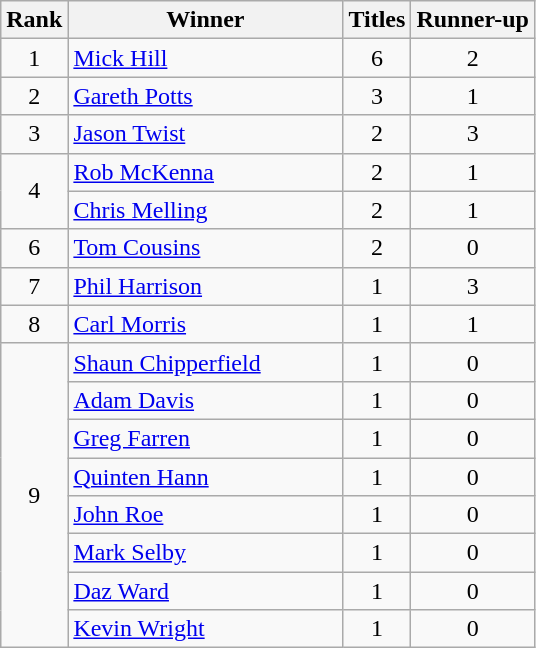<table class="wikitable sortable" style="text-align:center">
<tr>
<th>Rank</th>
<th style="width:11em">Winner</th>
<th>Titles</th>
<th>Runner-up</th>
</tr>
<tr>
<td>1</td>
<td style="text-align:left"> <a href='#'>Mick Hill</a></td>
<td>6</td>
<td>2</td>
</tr>
<tr>
<td>2</td>
<td style="text-align:left"> <a href='#'>Gareth Potts</a></td>
<td>3</td>
<td>1</td>
</tr>
<tr>
<td>3</td>
<td style="text-align:left"> <a href='#'>Jason Twist</a></td>
<td>2</td>
<td>3</td>
</tr>
<tr>
<td rowspan="2">4</td>
<td style="text-align:left"> <a href='#'>Rob McKenna</a></td>
<td>2</td>
<td>1</td>
</tr>
<tr>
<td style="text-align:left"> <a href='#'>Chris Melling</a></td>
<td>2</td>
<td>1</td>
</tr>
<tr>
<td>6</td>
<td style="text-align:left"> <a href='#'>Tom Cousins</a></td>
<td>2</td>
<td>0</td>
</tr>
<tr>
<td>7</td>
<td style="text-align:left"> <a href='#'>Phil Harrison</a></td>
<td>1</td>
<td>3</td>
</tr>
<tr>
<td>8</td>
<td style="text-align:left"> <a href='#'>Carl Morris</a></td>
<td>1</td>
<td>1</td>
</tr>
<tr>
<td rowspan="8">9</td>
<td style="text-align:left"> <a href='#'>Shaun Chipperfield</a></td>
<td>1</td>
<td>0</td>
</tr>
<tr>
<td style="text-align:left"> <a href='#'>Adam Davis</a></td>
<td>1</td>
<td>0</td>
</tr>
<tr>
<td style="text-align:left"> <a href='#'>Greg Farren</a></td>
<td>1</td>
<td>0</td>
</tr>
<tr>
<td style="text-align:left"> <a href='#'>Quinten Hann</a></td>
<td>1</td>
<td>0</td>
</tr>
<tr>
<td style="text-align:left"> <a href='#'>John Roe</a></td>
<td>1</td>
<td>0</td>
</tr>
<tr>
<td style="text-align:left"> <a href='#'>Mark Selby</a></td>
<td>1</td>
<td>0</td>
</tr>
<tr>
<td style="text-align:left"> <a href='#'>Daz Ward</a></td>
<td>1</td>
<td>0</td>
</tr>
<tr>
<td style="text-align:left"> <a href='#'>Kevin Wright</a></td>
<td>1</td>
<td>0</td>
</tr>
</table>
